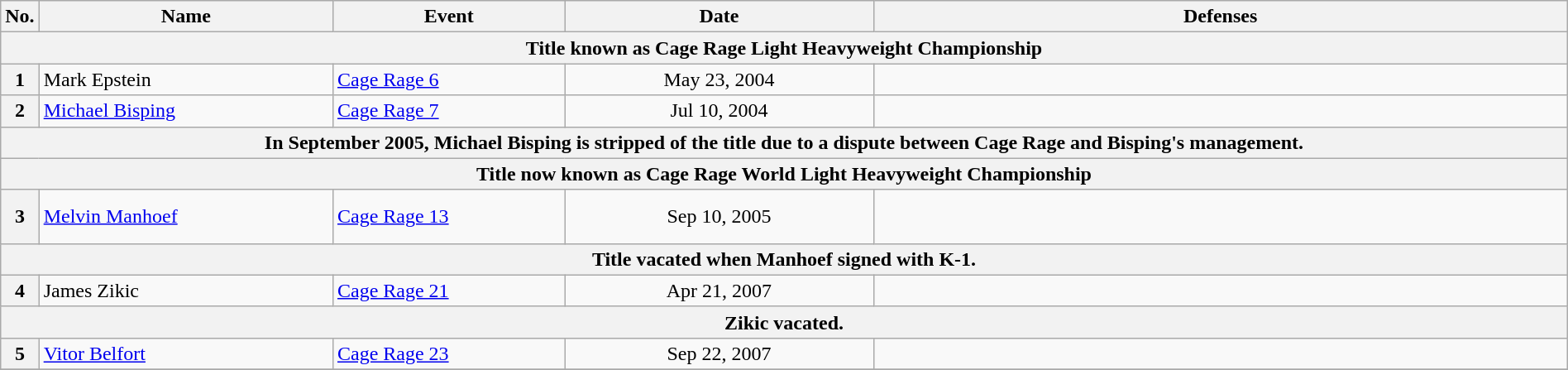<table class="wikitable" width=100%>
<tr>
<th width=1%>No.</th>
<th width=19%>Name</th>
<th width=15%>Event</th>
<th width=20%>Date</th>
<th width=45%>Defenses</th>
</tr>
<tr>
<th align=center colspan=5>Title known as <strong>Cage Rage Light Heavyweight Championship</strong></th>
</tr>
<tr>
<th>1</th>
<td> Mark Epstein<br></td>
<td><a href='#'>Cage Rage 6</a> <br></td>
<td align=center>May 23, 2004</td>
<td></td>
</tr>
<tr>
<th>2</th>
<td> <a href='#'>Michael Bisping</a></td>
<td><a href='#'>Cage Rage 7</a> <br></td>
<td align=center>Jul 10, 2004</td>
<td><br></td>
</tr>
<tr>
<th colspan=5 align=center>In September 2005, Michael Bisping is stripped of the title due to a dispute between Cage Rage and Bisping's management.</th>
</tr>
<tr>
<th align=center colspan=5>Title now known as <strong>Cage Rage World Light Heavyweight Championship</strong></th>
</tr>
<tr>
<th>3</th>
<td> <a href='#'>Melvin Manhoef</a> <br></td>
<td><a href='#'>Cage Rage 13</a> <br></td>
<td align=center>Sep 10, 2005</td>
<td><br><br>
</td>
</tr>
<tr>
<th colspan=5 align=center>Title vacated when Manhoef signed with K-1.</th>
</tr>
<tr>
<th>4</th>
<td> James Zikic <br></td>
<td><a href='#'>Cage Rage 21</a> <br></td>
<td align=center>Apr 21, 2007</td>
<td></td>
</tr>
<tr>
<th colspan=5 align=center>Zikic vacated.</th>
</tr>
<tr>
<th>5</th>
<td> <a href='#'>Vitor Belfort</a> <br></td>
<td><a href='#'>Cage Rage 23</a> <br></td>
<td align=center>Sep 22, 2007</td>
<td></td>
</tr>
<tr>
</tr>
</table>
